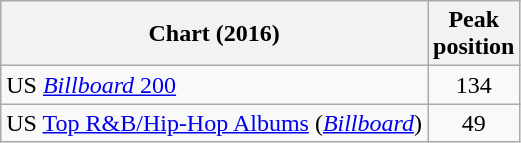<table class="wikitable">
<tr>
<th>Chart (2016)</th>
<th>Peak<br>position</th>
</tr>
<tr>
<td>US <a href='#'><em>Billboard</em> 200</a></td>
<td style="text-align:center;">134</td>
</tr>
<tr>
<td>US <a href='#'>Top R&B/Hip-Hop Albums</a> (<a href='#'><em>Billboard</em></a>)</td>
<td style="text-align:center;">49</td>
</tr>
</table>
